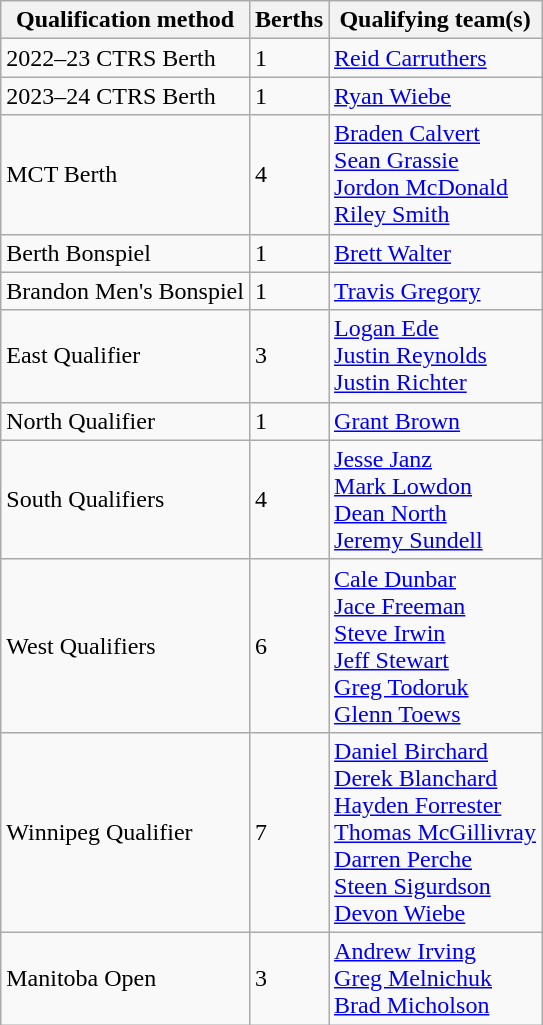<table class="wikitable">
<tr>
<th scope="col">Qualification method</th>
<th scope="col">Berths</th>
<th scope="col">Qualifying team(s)</th>
</tr>
<tr>
<td>2022–23 CTRS Berth</td>
<td>1</td>
<td><a href='#'>Reid Carruthers</a></td>
</tr>
<tr>
<td>2023–24 CTRS Berth</td>
<td>1</td>
<td><a href='#'>Ryan Wiebe</a></td>
</tr>
<tr>
<td>MCT Berth</td>
<td>4</td>
<td><a href='#'>Braden Calvert</a> <br> <a href='#'>Sean Grassie</a> <br> <a href='#'>Jordon McDonald</a> <br> <a href='#'>Riley Smith</a></td>
</tr>
<tr>
<td>Berth Bonspiel</td>
<td>1</td>
<td><a href='#'>Brett Walter</a></td>
</tr>
<tr>
<td>Brandon Men's Bonspiel</td>
<td>1</td>
<td><a href='#'>Travis Gregory</a></td>
</tr>
<tr>
<td>East Qualifier</td>
<td>3</td>
<td><a href='#'>Logan Ede</a> <br> <a href='#'>Justin Reynolds</a> <br> <a href='#'>Justin Richter</a></td>
</tr>
<tr>
<td>North Qualifier</td>
<td>1</td>
<td><a href='#'>Grant Brown</a></td>
</tr>
<tr>
<td>South Qualifiers</td>
<td>4</td>
<td><a href='#'>Jesse Janz</a> <br> <a href='#'>Mark Lowdon</a> <br> <a href='#'>Dean North</a> <br> <a href='#'>Jeremy Sundell</a></td>
</tr>
<tr>
<td>West Qualifiers</td>
<td>6</td>
<td><a href='#'>Cale Dunbar</a> <br> <a href='#'>Jace Freeman</a> <br> <a href='#'>Steve Irwin</a> <br> <a href='#'>Jeff Stewart</a> <br> <a href='#'>Greg Todoruk</a> <br> <a href='#'>Glenn Toews</a></td>
</tr>
<tr>
<td>Winnipeg Qualifier</td>
<td>7</td>
<td><a href='#'>Daniel Birchard</a> <br> <a href='#'>Derek Blanchard</a> <br> <a href='#'>Hayden Forrester</a> <br> <a href='#'>Thomas McGillivray</a> <br> <a href='#'>Darren Perche</a> <br> <a href='#'>Steen Sigurdson</a> <br> <a href='#'>Devon Wiebe</a></td>
</tr>
<tr>
<td>Manitoba Open</td>
<td>3</td>
<td><a href='#'>Andrew Irving</a> <br> <a href='#'>Greg Melnichuk</a> <br> <a href='#'>Brad Micholson</a></td>
</tr>
</table>
